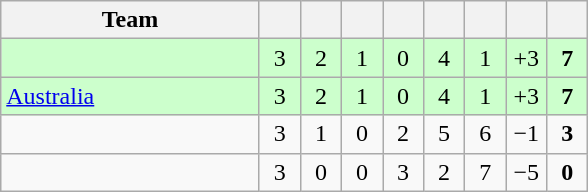<table class="wikitable" style="text-align: center;">
<tr>
<th width="165">Team</th>
<th width="20"></th>
<th width="20"></th>
<th width="20"></th>
<th width="20"></th>
<th width="20"></th>
<th width="20"></th>
<th width="20"></th>
<th width="20"></th>
</tr>
<tr bgcolor=ccffcc>
<td align=left></td>
<td>3</td>
<td>2</td>
<td>1</td>
<td>0</td>
<td>4</td>
<td>1</td>
<td>+3</td>
<td><strong>7</strong></td>
</tr>
<tr bgcolor=ccffcc>
<td align=left> <a href='#'>Australia</a></td>
<td>3</td>
<td>2</td>
<td>1</td>
<td>0</td>
<td>4</td>
<td>1</td>
<td>+3</td>
<td><strong>7</strong></td>
</tr>
<tr>
<td align=left></td>
<td>3</td>
<td>1</td>
<td>0</td>
<td>2</td>
<td>5</td>
<td>6</td>
<td>−1</td>
<td><strong>3</strong></td>
</tr>
<tr>
<td align=left></td>
<td>3</td>
<td>0</td>
<td>0</td>
<td>3</td>
<td>2</td>
<td>7</td>
<td>−5</td>
<td><strong>0</strong></td>
</tr>
</table>
